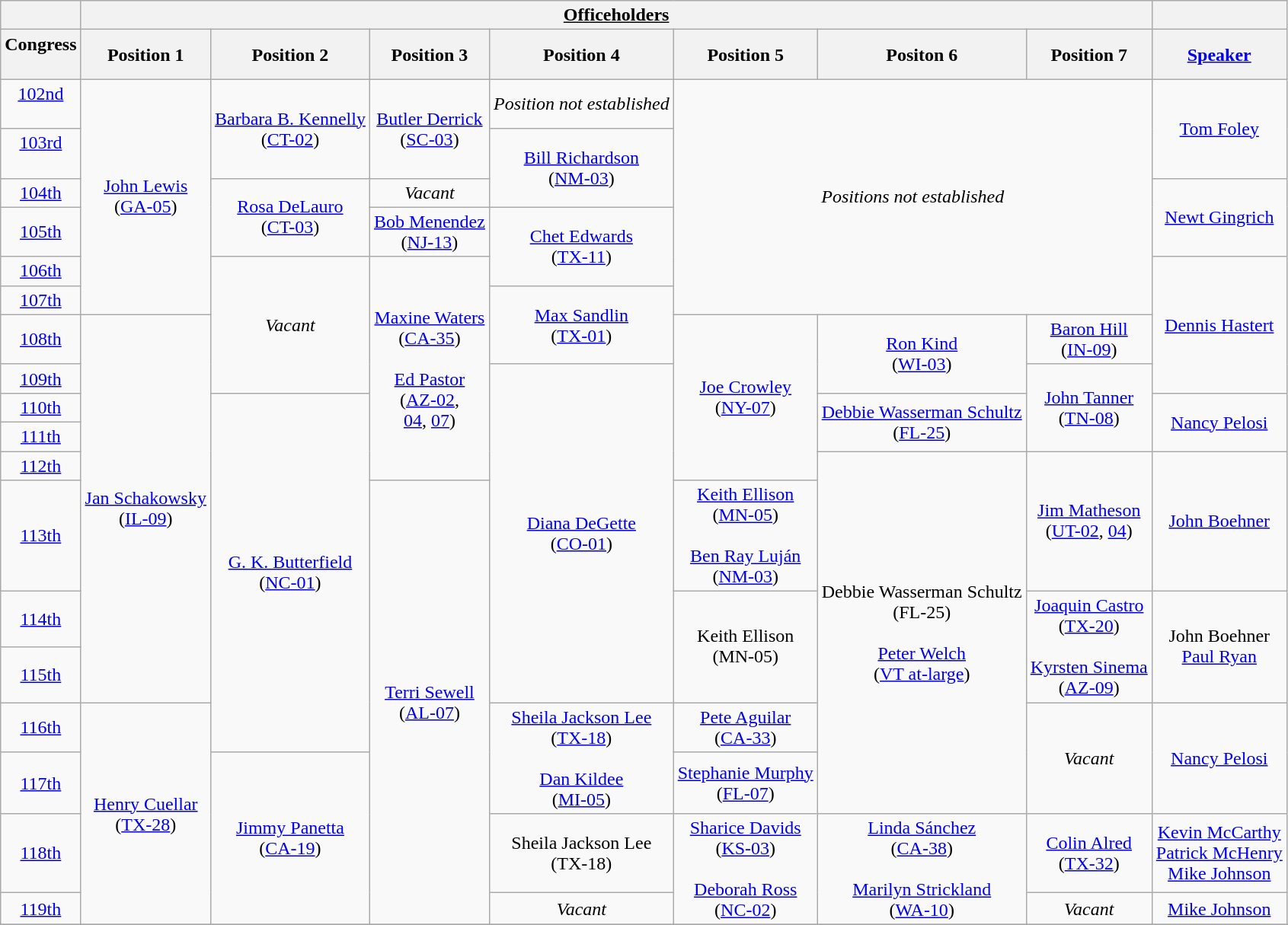<table class="wikitable sortable" style="text-align:center">
<tr>
<th><br></th>
<th colspan=7><u>Officeholders</u></th>
<th></th>
</tr>
<tr>
<th>Congress<br><br></th>
<th>Position 1</th>
<th>Position 2</th>
<th>Position 3</th>
<th>Position 4</th>
<th>Position 5</th>
<th>Positon 6</th>
<th>Position 7<br></th>
<th><a href='#'>Speaker</a><br></th>
</tr>
<tr>
<td><a href='#'>102nd</a><br><br></td>
<td rowspan=6><a href='#'>John Lewis</a><br>(<a href='#'>GA-05</a>)</td>
<td rowspan=2><a href='#'>Barbara B. Kennelly</a><br>(<a href='#'>CT-02</a>)</td>
<td rowspan=2><a href='#'>Butler Derrick</a><br>(<a href='#'>SC-03</a>)</td>
<td><em>Position not established</em></td>
<td rowspan=6; colspan=3><em>Positions not established</em></td>
<td rowspan=2 ><a href='#'>Tom Foley</a><br></td>
</tr>
<tr>
<td><a href='#'>103rd</a><br><br></td>
<td rowspan=2><a href='#'>Bill Richardson</a><br>(<a href='#'>NM-03</a>)</td>
</tr>
<tr>
<td><a href='#'>104th</a><br></td>
<td rowspan=2><a href='#'>Rosa DeLauro</a><br>(<a href='#'>CT-03</a>)</td>
<td><em>Vacant</em></td>
<td rowspan=2 ><a href='#'>Newt Gingrich</a><br></td>
</tr>
<tr>
<td><a href='#'>105th</a><br></td>
<td><a href='#'>Bob Menendez</a><br>(<a href='#'>NJ-13</a>)</td>
<td rowspan=2><a href='#'>Chet Edwards</a><br>(<a href='#'>TX-11</a>)</td>
</tr>
<tr>
<td><a href='#'>106th</a><br></td>
<td rowspan=4><em>Vacant</em></td>
<td rowspan=7><a href='#'>Maxine Waters</a><br>(<a href='#'>CA-35</a>)<br><br><a href='#'>Ed Pastor</a><br>(<a href='#'>AZ-02</a>,<br><a href='#'>04</a>, <a href='#'>07</a>)</td>
<td rowspan=4 ><a href='#'>Dennis Hastert</a><br></td>
</tr>
<tr>
<td><a href='#'>107th</a><br></td>
<td rowspan=2><a href='#'>Max Sandlin</a><br>(<a href='#'>TX-01</a>)</td>
</tr>
<tr>
<td><a href='#'>108th</a><br></td>
<td rowspan=8><a href='#'>Jan Schakowsky</a><br>(<a href='#'>IL-09</a>)</td>
<td rowspan=5><a href='#'>Joe Crowley</a><br>(<a href='#'>NY-07</a>)</td>
<td rowspan=2><a href='#'>Ron Kind</a><br>(<a href='#'>WI-03</a>)</td>
<td><a href='#'>Baron Hill</a><br>(<a href='#'>IN-09</a>)</td>
</tr>
<tr>
<td><a href='#'>109th</a><br></td>
<td rowspan=7><a href='#'>Diana DeGette</a><br>(<a href='#'>CO-01</a>)</td>
<td rowspan=3><a href='#'>John Tanner</a><br>(<a href='#'>TN-08</a>)</td>
</tr>
<tr>
<td><a href='#'>110th</a><br></td>
<td rowspan=7><a href='#'>G. K. Butterfield</a><br>(<a href='#'>NC-01</a>)</td>
<td rowspan=2><a href='#'>Debbie Wasserman Schultz</a><br>(<a href='#'>FL-25</a>)</td>
<td rowspan=2 ><a href='#'>Nancy Pelosi</a><br></td>
</tr>
<tr>
<td><a href='#'>111th</a><br></td>
</tr>
<tr>
<td><a href='#'>112th</a><br></td>
<td rowspan=6>Debbie Wasserman Schultz<br>(FL-25)<br><br><a href='#'>Peter Welch</a><br>(<a href='#'>VT at-large</a>)</td>
<td rowspan=2><a href='#'>Jim Matheson</a><br>(<a href='#'>UT-02</a>, <a href='#'>04</a>)</td>
<td rowspan=2 ><a href='#'>John Boehner</a><br></td>
</tr>
<tr>
<td><a href='#'>113th</a><br></td>
<td rowspan=7><a href='#'>Terri Sewell</a><br>(<a href='#'>AL-07</a>)</td>
<td><a href='#'>Keith Ellison</a><br>(<a href='#'>MN-05</a>)<br><br><a href='#'>Ben Ray Luján</a><br>(<a href='#'>NM-03</a>)</td>
</tr>
<tr>
<td><a href='#'>114th</a><br></td>
<td rowspan=2>Keith Ellison<br>(MN-05)</td>
<td rowspan=2><a href='#'>Joaquin Castro</a><br>(<a href='#'>TX-20</a>)<br><br><a href='#'>Kyrsten Sinema</a><br>(<a href='#'>AZ-09</a>)</td>
<td rowspan=2 >John Boehner<br><a href='#'>Paul Ryan</a><br></td>
</tr>
<tr>
<td><a href='#'>115th</a><br></td>
</tr>
<tr>
<td><a href='#'>116th</a><br></td>
<td rowspan=4><a href='#'>Henry Cuellar</a><br>(<a href='#'>TX-28</a>)</td>
<td rowspan=2><a href='#'>Sheila Jackson Lee</a><br>(<a href='#'>TX-18</a>)<br><br><a href='#'>Dan Kildee</a><br>(<a href='#'>MI-05</a>)</td>
<td><a href='#'>Pete Aguilar</a><br>(<a href='#'>CA-33</a>)</td>
<td rowspan=2><em>Vacant</em></td>
<td rowspan=2 ><a href='#'>Nancy Pelosi</a><br></td>
</tr>
<tr>
<td><a href='#'>117th</a><br></td>
<td rowspan=3><a href='#'>Jimmy Panetta</a><br>(<a href='#'>CA-19</a>)</td>
<td><a href='#'>Stephanie Murphy</a><br>(<a href='#'>FL-07</a>)</td>
</tr>
<tr>
<td><a href='#'>118th</a><br></td>
<td>Sheila Jackson Lee <br>(TX-18)</td>
<td rowspan=2><a href='#'>Sharice Davids</a><br>(<a href='#'>KS-03</a>)<br><br><a href='#'>Deborah Ross</a><br>(<a href='#'>NC-02</a>)</td>
<td rowspan=2><a href='#'>Linda Sánchez</a><br>(<a href='#'>CA-38</a>)<br><br><a href='#'>Marilyn Strickland</a><br>(<a href='#'>WA-10</a>)</td>
<td><a href='#'>Colin Alred</a><br>(<a href='#'>TX-32</a>)</td>
<td><a href='#'>Kevin McCarthy</a><br><a href='#'>Patrick McHenry</a><br><a href='#'>Mike Johnson</a><br></td>
</tr>
<tr>
<td><a href='#'>119th</a><br></td>
<td><em>Vacant</em></td>
<td><em>Vacant</em></td>
<td><a href='#'>Mike Johnson</a><br></td>
</tr>
<tr>
</tr>
</table>
